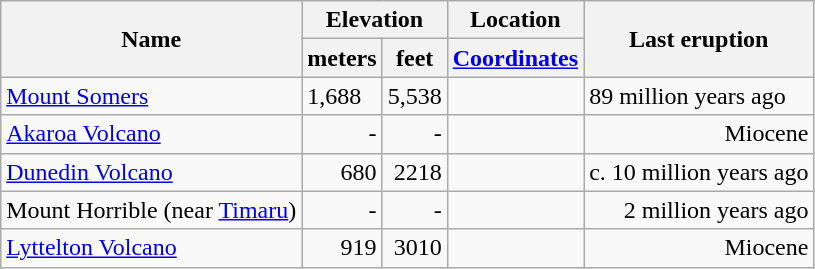<table class="wikitable">
<tr>
<th rowspan="2">Name</th>
<th colspan ="2">Elevation</th>
<th>Location</th>
<th rowspan="2">Last eruption</th>
</tr>
<tr>
<th>meters</th>
<th>feet</th>
<th><a href='#'>Coordinates</a></th>
</tr>
<tr>
<td><a href='#'>Mount Somers</a></td>
<td>1,688</td>
<td>5,538</td>
<td></td>
<td>89 million years ago</td>
</tr>
<tr align="right">
<td align="left"><a href='#'>Akaroa Volcano</a></td>
<td>-</td>
<td>-</td>
<td></td>
<td>Miocene</td>
</tr>
<tr align="right">
<td align="left"><a href='#'>Dunedin Volcano</a></td>
<td>680</td>
<td>2218</td>
<td></td>
<td>c. 10 million years ago </td>
</tr>
<tr align="right">
<td align="left">Mount Horrible (near <a href='#'>Timaru</a>)</td>
<td>-</td>
<td>-</td>
<td></td>
<td>2 million years ago </td>
</tr>
<tr align="right">
<td align="left"><a href='#'>Lyttelton Volcano</a></td>
<td>919</td>
<td>3010</td>
<td></td>
<td>Miocene</td>
</tr>
</table>
